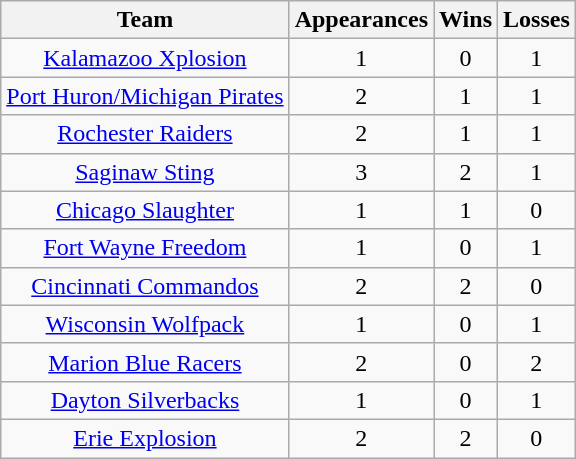<table class="wikitable sortable">
<tr>
<th bgcolor="#DDDDFF">Team</th>
<th bgcolor="#DDDDFF">Appearances</th>
<th bgcolor="#DDDDFF">Wins</th>
<th bgcolor="#DDDDFF">Losses</th>
</tr>
<tr align="center">
<td><a href='#'>Kalamazoo Xplosion</a></td>
<td>1</td>
<td>0</td>
<td>1</td>
</tr>
<tr align="center">
<td><a href='#'>Port Huron/Michigan Pirates</a></td>
<td>2</td>
<td>1</td>
<td>1</td>
</tr>
<tr align="center">
<td><a href='#'>Rochester Raiders</a></td>
<td>2</td>
<td>1</td>
<td>1</td>
</tr>
<tr align="center">
<td><a href='#'>Saginaw Sting</a></td>
<td>3</td>
<td>2</td>
<td>1</td>
</tr>
<tr align="center">
<td><a href='#'>Chicago Slaughter</a></td>
<td>1</td>
<td>1</td>
<td>0</td>
</tr>
<tr align="center">
<td><a href='#'>Fort Wayne Freedom</a></td>
<td>1</td>
<td>0</td>
<td>1</td>
</tr>
<tr align="center">
<td><a href='#'>Cincinnati Commandos</a></td>
<td>2</td>
<td>2</td>
<td>0</td>
</tr>
<tr align="center">
<td><a href='#'>Wisconsin Wolfpack</a></td>
<td>1</td>
<td>0</td>
<td>1</td>
</tr>
<tr align="center">
<td><a href='#'>Marion Blue Racers</a></td>
<td>2</td>
<td>0</td>
<td>2</td>
</tr>
<tr align="center">
<td><a href='#'>Dayton Silverbacks</a></td>
<td>1</td>
<td>0</td>
<td>1</td>
</tr>
<tr align="center">
<td><a href='#'>Erie Explosion</a></td>
<td>2</td>
<td>2</td>
<td>0</td>
</tr>
</table>
